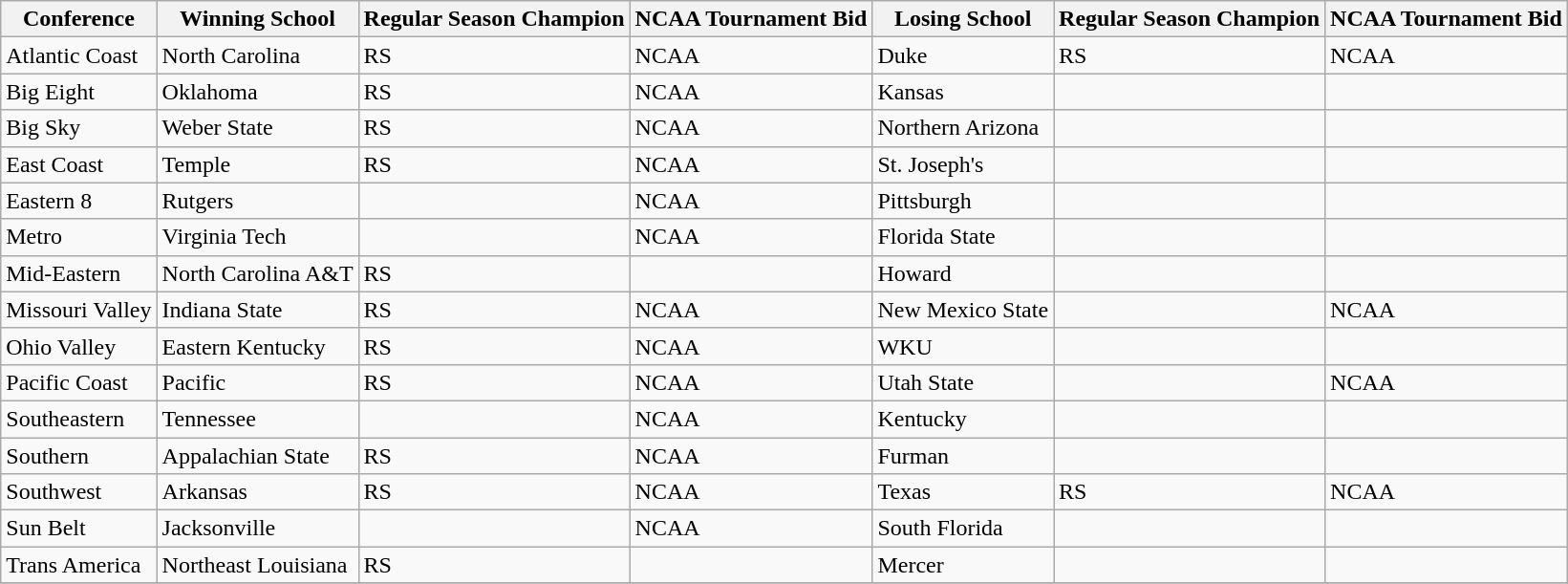<table class="wikitable">
<tr>
<th>Conference</th>
<th>Winning School</th>
<th>Regular Season Champion</th>
<th>NCAA Tournament Bid</th>
<th>Losing School</th>
<th>Regular Season Champion</th>
<th>NCAA Tournament Bid</th>
</tr>
<tr>
<td>Atlantic Coast</td>
<td>North Carolina</td>
<td>RS</td>
<td>NCAA</td>
<td>Duke</td>
<td>RS</td>
<td>NCAA</td>
</tr>
<tr>
<td>Big Eight</td>
<td>Oklahoma</td>
<td>RS</td>
<td>NCAA</td>
<td>Kansas</td>
<td></td>
<td></td>
</tr>
<tr>
<td>Big Sky</td>
<td>Weber State</td>
<td>RS</td>
<td>NCAA</td>
<td>Northern Arizona</td>
<td></td>
<td></td>
</tr>
<tr>
<td>East Coast</td>
<td>Temple</td>
<td>RS</td>
<td>NCAA</td>
<td>St. Joseph's</td>
<td></td>
<td></td>
</tr>
<tr>
<td>Eastern 8</td>
<td>Rutgers</td>
<td></td>
<td>NCAA</td>
<td>Pittsburgh</td>
<td></td>
<td></td>
</tr>
<tr>
<td>Metro</td>
<td>Virginia Tech</td>
<td></td>
<td>NCAA</td>
<td>Florida State</td>
<td></td>
<td></td>
</tr>
<tr>
<td>Mid-Eastern</td>
<td>North Carolina A&T</td>
<td>RS</td>
<td></td>
<td>Howard</td>
<td></td>
<td></td>
</tr>
<tr>
<td>Missouri Valley</td>
<td>Indiana State</td>
<td>RS</td>
<td>NCAA</td>
<td>New Mexico State</td>
<td></td>
<td>NCAA</td>
</tr>
<tr>
<td>Ohio Valley</td>
<td>Eastern Kentucky</td>
<td>RS</td>
<td>NCAA</td>
<td>WKU</td>
<td></td>
<td></td>
</tr>
<tr>
<td>Pacific Coast</td>
<td>Pacific</td>
<td>RS</td>
<td>NCAA</td>
<td>Utah State</td>
<td></td>
<td>NCAA</td>
</tr>
<tr>
<td>Southeastern</td>
<td>Tennessee</td>
<td></td>
<td>NCAA</td>
<td>Kentucky</td>
<td></td>
<td></td>
</tr>
<tr>
<td>Southern</td>
<td>Appalachian State</td>
<td>RS</td>
<td>NCAA</td>
<td>Furman</td>
<td></td>
<td></td>
</tr>
<tr>
<td>Southwest</td>
<td>Arkansas</td>
<td>RS</td>
<td>NCAA</td>
<td>Texas</td>
<td>RS</td>
<td>NCAA</td>
</tr>
<tr>
<td>Sun Belt</td>
<td>Jacksonville</td>
<td></td>
<td>NCAA</td>
<td>South Florida</td>
<td></td>
<td></td>
</tr>
<tr>
<td>Trans America</td>
<td>Northeast Louisiana</td>
<td>RS</td>
<td></td>
<td>Mercer</td>
<td></td>
<td></td>
</tr>
<tr>
</tr>
</table>
